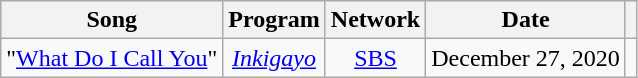<table class="wikitable" style="text-align:center">
<tr>
<th>Song</th>
<th scope="col">Program</th>
<th scope="col">Network</th>
<th scope="col">Date</th>
<th scope="col"></th>
</tr>
<tr>
<td>"<a href='#'>What Do I Call You</a>"</td>
<td><em><a href='#'>Inkigayo</a></em></td>
<td><a href='#'>SBS</a></td>
<td>December 27, 2020</td>
<td></td>
</tr>
</table>
